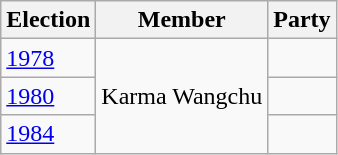<table class="wikitable sortable">
<tr>
<th>Election</th>
<th>Member</th>
<th colspan=2>Party</th>
</tr>
<tr>
<td><a href='#'>1978</a></td>
<td rowspan=3>Karma Wangchu</td>
<td></td>
</tr>
<tr>
<td><a href='#'>1980</a></td>
<td></td>
</tr>
<tr>
<td><a href='#'>1984</a></td>
<td></td>
</tr>
</table>
